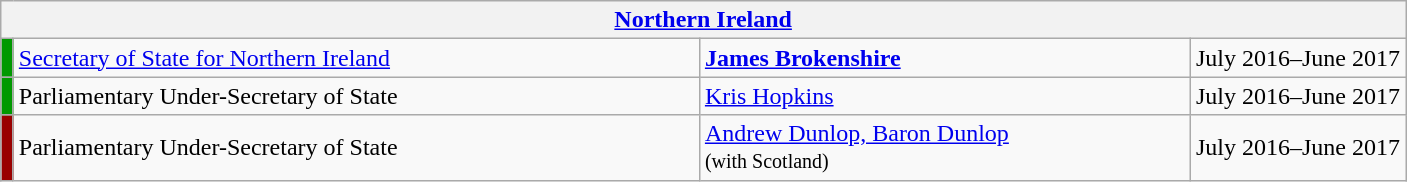<table class="wikitable">
<tr>
<th colspan="4"><a href='#'>Northern Ireland</a></th>
</tr>
<tr>
<td style="width:1px; background:#090;"></td>
<td style="width: 450px;"><a href='#'>Secretary of State for Northern Ireland</a></td>
<td style="width: 320px;"><strong><a href='#'>James Brokenshire</a></strong></td>
<td>July 2016–June 2017</td>
</tr>
<tr>
<td style="width:1px; background:#090;"></td>
<td>Parliamentary Under-Secretary of State</td>
<td><a href='#'>Kris Hopkins</a></td>
<td>July 2016–June 2017</td>
</tr>
<tr>
<td style="width:1px; background:#900;"></td>
<td>Parliamentary Under-Secretary of State</td>
<td><a href='#'>Andrew Dunlop, Baron Dunlop</a><br><small>(with Scotland)</small></td>
<td>July 2016–June 2017</td>
</tr>
</table>
